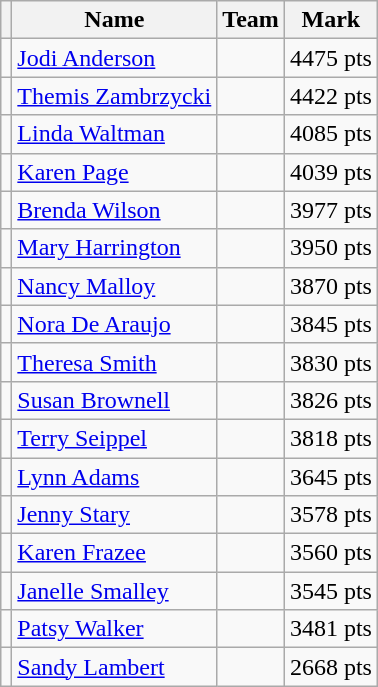<table class=wikitable>
<tr>
<th></th>
<th>Name</th>
<th>Team</th>
<th>Mark</th>
</tr>
<tr>
<td></td>
<td><a href='#'>Jodi Anderson</a></td>
<td></td>
<td>4475 pts</td>
</tr>
<tr>
<td></td>
<td><a href='#'>Themis Zambrzycki</a></td>
<td></td>
<td>4422 pts</td>
</tr>
<tr>
<td></td>
<td><a href='#'>Linda Waltman</a></td>
<td></td>
<td>4085 pts</td>
</tr>
<tr>
<td></td>
<td><a href='#'>Karen Page</a></td>
<td></td>
<td>4039 pts</td>
</tr>
<tr>
<td></td>
<td><a href='#'>Brenda Wilson</a></td>
<td></td>
<td>3977 pts</td>
</tr>
<tr>
<td></td>
<td><a href='#'>Mary Harrington</a></td>
<td></td>
<td>3950 pts</td>
</tr>
<tr>
<td></td>
<td><a href='#'>Nancy Malloy</a></td>
<td></td>
<td>3870 pts</td>
</tr>
<tr>
<td></td>
<td><a href='#'>Nora De Araujo</a></td>
<td></td>
<td>3845 pts</td>
</tr>
<tr>
<td></td>
<td><a href='#'>Theresa Smith</a></td>
<td></td>
<td>3830 pts</td>
</tr>
<tr>
<td></td>
<td><a href='#'>Susan Brownell</a></td>
<td></td>
<td>3826 pts</td>
</tr>
<tr>
<td></td>
<td><a href='#'>Terry Seippel</a></td>
<td></td>
<td>3818 pts</td>
</tr>
<tr>
<td></td>
<td><a href='#'>Lynn Adams</a></td>
<td></td>
<td>3645 pts</td>
</tr>
<tr>
<td></td>
<td><a href='#'>Jenny Stary</a></td>
<td></td>
<td>3578 pts</td>
</tr>
<tr>
<td></td>
<td><a href='#'>Karen Frazee</a></td>
<td></td>
<td>3560 pts</td>
</tr>
<tr>
<td></td>
<td><a href='#'>Janelle Smalley</a></td>
<td></td>
<td>3545 pts</td>
</tr>
<tr>
<td></td>
<td><a href='#'>Patsy Walker</a></td>
<td></td>
<td>3481 pts</td>
</tr>
<tr>
<td></td>
<td><a href='#'>Sandy Lambert</a></td>
<td></td>
<td>2668 pts</td>
</tr>
</table>
